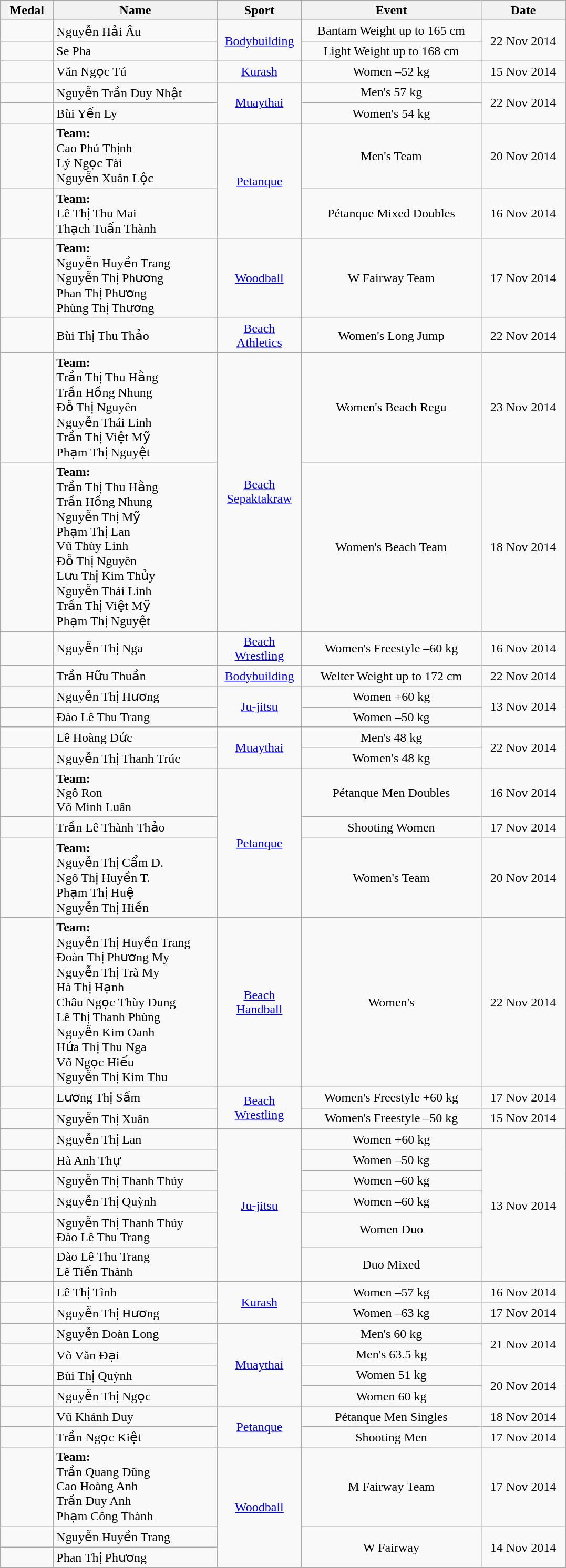<table class="wikitable sortable" style="font-size:100%; text-align:center;">
<tr>
<th width="60">Medal</th>
<th width="200">Name</th>
<th width="100">Sport</th>
<th width="220">Event</th>
<th width="100">Date</th>
</tr>
<tr>
<td></td>
<td align=left>Nguyễn Hải Âu</td>
<td rowspan=2><a href='#'>Bodybuilding</a></td>
<td>Bantam Weight up to 165 cm</td>
<td rowspan=2>22 Nov 2014</td>
</tr>
<tr>
<td></td>
<td align=left>Se Pha</td>
<td>Light Weight up to 168 cm</td>
</tr>
<tr>
<td></td>
<td align=left>Văn Ngọc Tú</td>
<td><a href='#'>Kurash</a></td>
<td>Women –52 kg</td>
<td>15 Nov 2014</td>
</tr>
<tr>
<td></td>
<td align=left>Nguyễn Trần Duy Nhật</td>
<td rowspan=2><a href='#'>Muaythai</a></td>
<td>Men's 57 kg</td>
<td rowspan=2>22 Nov 2014</td>
</tr>
<tr>
<td></td>
<td align=left>Bùi Yến Ly</td>
<td>Women's 54 kg</td>
</tr>
<tr>
<td></td>
<td align=left><strong>Team:</strong><br>Cao Phú Thịnh<br>Lý Ngọc Tài<br>Nguyễn Xuân Lộc</td>
<td rowspan=2><a href='#'>Petanque</a></td>
<td>Men's Team</td>
<td>20 Nov 2014</td>
</tr>
<tr>
<td></td>
<td align=left><strong>Team:</strong><br>Lê Thị Thu Mai<br>Thạch Tuấn Thành</td>
<td>Pétanque Mixed Doubles</td>
<td>16 Nov 2014</td>
</tr>
<tr>
<td></td>
<td align=left><strong>Team:</strong><br>Nguyễn Huyền Trang<br>Nguyễn Thị Phương<br>Phan Thị Phương<br>Phùng Thị Thương</td>
<td><a href='#'>Woodball</a></td>
<td>W Fairway Team</td>
<td>17 Nov 2014</td>
</tr>
<tr>
<td></td>
<td align=left>Bùi Thị Thu Thảo</td>
<td><a href='#'>Beach Athletics</a></td>
<td>Women's Long Jump</td>
<td>22 Nov 2014</td>
</tr>
<tr>
<td></td>
<td align=left><strong>Team:</strong><br>Trần Thị Thu Hằng<br>Trần Hồng Nhung<br>Đỗ Thị Nguyên<br>Nguyễn Thái Linh<br>Trần Thị Việt Mỹ<br>Phạm Thị Nguyệt</td>
<td rowspan=2><a href='#'>Beach Sepaktakraw</a></td>
<td>Women's Beach Regu</td>
<td>23 Nov 2014</td>
</tr>
<tr>
<td></td>
<td align=left><strong>Team:</strong><br>Trần Thị Thu Hằng<br>Trần Hồng Nhung<br>Nguyễn Thị Mỹ<br>Phạm Thị Lan<br>Vũ Thùy Linh<br>Đỗ Thị Nguyên<br>Lưu Thị Kim Thủy<br>Nguyễn Thái Linh<br>Trần Thị Việt Mỹ<br>Phạm Thị Nguyệt</td>
<td>Women's Beach Team</td>
<td>18 Nov 2014</td>
</tr>
<tr>
<td></td>
<td align=left>Nguyễn Thị Nga</td>
<td><a href='#'>Beach Wrestling</a></td>
<td>Women's Freestyle –60 kg</td>
<td>16 Nov 2014</td>
</tr>
<tr>
<td></td>
<td align=left>Trần Hữu Thuần</td>
<td><a href='#'>Bodybuilding</a></td>
<td>Welter Weight up to 172 cm</td>
<td>22 Nov 2014</td>
</tr>
<tr>
<td></td>
<td align=left>Nguyễn Thị Hương</td>
<td rowspan=2><a href='#'>Ju-jitsu</a></td>
<td>Women +60 kg</td>
<td rowspan=2>13 Nov 2014</td>
</tr>
<tr>
<td></td>
<td align=left>Đào Lê Thu Trang</td>
<td>Women –50 kg</td>
</tr>
<tr>
<td></td>
<td align=left>Lê Hoàng Đức</td>
<td rowspan=2><a href='#'>Muaythai</a></td>
<td>Men's 48 kg</td>
<td rowspan=2>22 Nov 2014</td>
</tr>
<tr>
<td></td>
<td align=left>Nguyễn Thị Thanh Trúc</td>
<td>Women's 48 kg</td>
</tr>
<tr>
<td></td>
<td align=left><strong>Team:</strong><br>Ngô Ron<br>Võ Minh Luân</td>
<td rowspan=3><a href='#'>Petanque</a></td>
<td>Pétanque Men Doubles</td>
<td>16 Nov 2014</td>
</tr>
<tr>
<td></td>
<td align=left>Trần Lê Thành Thảo</td>
<td>Shooting Women</td>
<td>17 Nov 2014</td>
</tr>
<tr>
<td></td>
<td align=left><strong>Team:</strong><br>Nguyễn Thị Cẩm D.<br>Ngô Thị Huyền T.<br>Phạm Thị Huệ<br>Nguyễn Thị Hiền</td>
<td>Women's Team</td>
<td>20 Nov 2014</td>
</tr>
<tr>
<td></td>
<td align=left><strong>Team:</strong><br>Nguyễn Thị Huyền Trang<br>Đoàn Thị Phương My<br>Nguyễn Thị Trà My<br>Hà Thị Hạnh<br>Châu Ngọc Thùy Dung<br>Lê Thị Thanh Phùng<br>Nguyễn Kim Oanh<br>Hứa Thị Thu Nga<br>Võ Ngọc Hiếu<br>Nguyễn Thị Kim Thu</td>
<td><a href='#'>Beach Handball</a></td>
<td>Women's</td>
<td>22 Nov 2014</td>
</tr>
<tr>
<td></td>
<td align=left>Lương Thị Sấm</td>
<td rowspan=2><a href='#'>Beach Wrestling</a></td>
<td>Women's Freestyle +60 kg</td>
<td>17 Nov 2014</td>
</tr>
<tr>
<td></td>
<td align=left>Nguyễn Thị Xuân</td>
<td>Women's Freestyle –50 kg</td>
<td>15 Nov 2014</td>
</tr>
<tr>
<td></td>
<td align=left>Nguyễn Thị Lan</td>
<td rowspan=6><a href='#'>Ju-jitsu</a></td>
<td>Women +60 kg</td>
<td rowspan=6>13 Nov 2014</td>
</tr>
<tr>
<td></td>
<td align=left>Hà Anh Thự</td>
<td>Women –50 kg</td>
</tr>
<tr>
<td></td>
<td align=left>Nguyễn Thị Thanh Thúy</td>
<td>Women –60 kg</td>
</tr>
<tr>
<td></td>
<td align=left>Nguyễn Thị Quỳnh</td>
<td>Women –60 kg</td>
</tr>
<tr>
<td></td>
<td align=left>Nguyễn Thị Thanh Thúy<br>Đào Lê Thu Trang</td>
<td>Women Duo</td>
</tr>
<tr>
<td></td>
<td align=left>Đào Lê Thu Trang<br>Lê Tiến Thành</td>
<td>Duo Mixed</td>
</tr>
<tr>
<td></td>
<td align=left>Lê Thị Tình</td>
<td rowspan=2><a href='#'>Kurash</a></td>
<td>Women –57 kg</td>
<td>16 Nov 2014</td>
</tr>
<tr>
<td></td>
<td align=left>Nguyễn Thị Hương</td>
<td>Women –63 kg</td>
<td>17 Nov 2014</td>
</tr>
<tr>
<td></td>
<td align=left>Nguyễn Đoàn Long</td>
<td rowspan=4><a href='#'>Muaythai</a></td>
<td>Men's 60 kg</td>
<td rowspan=2>21 Nov 2014</td>
</tr>
<tr>
<td></td>
<td align=left>Võ Văn Đại</td>
<td>Men's 63.5 kg</td>
</tr>
<tr>
<td></td>
<td align=left>Bùi Thị Quỳnh</td>
<td>Women 51 kg</td>
<td rowspan=2>20 Nov 2014</td>
</tr>
<tr>
<td></td>
<td align=left>Nguyễn Thị Ngọc</td>
<td>Women 60 kg</td>
</tr>
<tr>
<td></td>
<td align=left>Vũ Khánh Duy</td>
<td rowspan=2><a href='#'>Petanque</a></td>
<td>Pétanque Men Singles</td>
<td>18 Nov 2014</td>
</tr>
<tr>
<td></td>
<td align=left>Trần Ngọc Kiệt</td>
<td>Shooting Men</td>
<td>17 Nov 2014</td>
</tr>
<tr>
<td></td>
<td align=left><strong>Team:</strong><br>Trần Quang Dũng<br>Cao Hoàng Anh<br>Trần Duy Anh<br>Phạm Công Thành</td>
<td rowspan=3><a href='#'>Woodball</a></td>
<td>M Fairway Team</td>
<td>17 Nov 2014</td>
</tr>
<tr>
<td></td>
<td align=left>Nguyễn Huyền Trang</td>
<td rowspan=2>W Fairway</td>
<td rowspan=2>14 Nov 2014</td>
</tr>
<tr>
<td></td>
<td align=left>Phan Thị Phương</td>
</tr>
</table>
